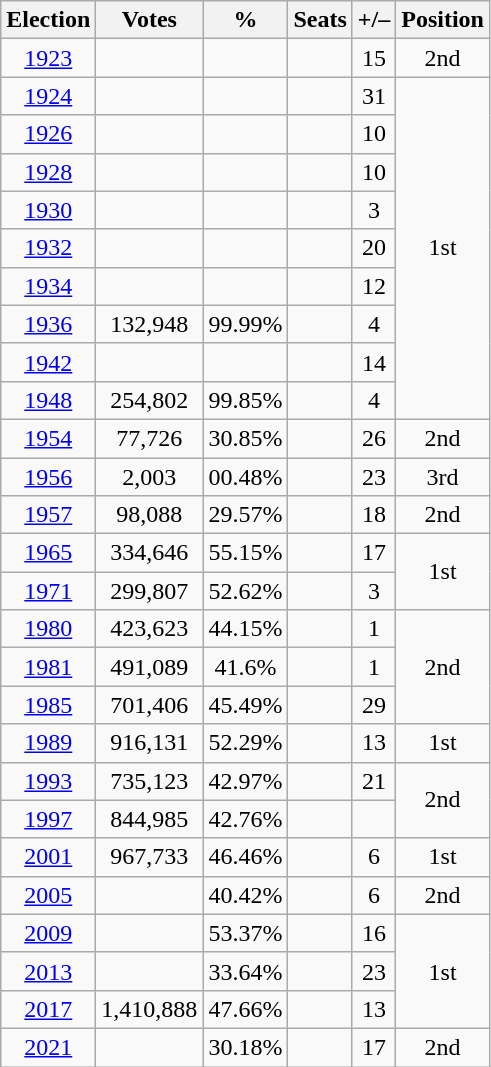<table class="wikitable" style="text-align:center">
<tr>
<th>Election</th>
<th>Votes</th>
<th>%</th>
<th>Seats</th>
<th>+/–</th>
<th><strong>Position</strong></th>
</tr>
<tr>
<td><a href='#'>1923</a></td>
<td></td>
<td></td>
<td></td>
<td> 15</td>
<td> 2nd</td>
</tr>
<tr>
<td><a href='#'>1924</a></td>
<td></td>
<td></td>
<td></td>
<td> 31</td>
<td rowspan="9"> 1st</td>
</tr>
<tr>
<td><a href='#'>1926</a></td>
<td></td>
<td></td>
<td></td>
<td> 10</td>
</tr>
<tr>
<td><a href='#'>1928</a></td>
<td></td>
<td></td>
<td></td>
<td> 10</td>
</tr>
<tr>
<td><a href='#'>1930</a></td>
<td></td>
<td></td>
<td></td>
<td> 3</td>
</tr>
<tr>
<td><a href='#'>1932</a></td>
<td></td>
<td></td>
<td></td>
<td> 20</td>
</tr>
<tr>
<td><a href='#'>1934</a></td>
<td></td>
<td></td>
<td></td>
<td> 12</td>
</tr>
<tr>
<td><a href='#'>1936</a></td>
<td>132,948</td>
<td>99.99%</td>
<td></td>
<td> 4</td>
</tr>
<tr>
<td><a href='#'>1942</a></td>
<td></td>
<td></td>
<td></td>
<td> 14</td>
</tr>
<tr>
<td><a href='#'>1948</a></td>
<td>254,802</td>
<td>99.85%</td>
<td></td>
<td> 4</td>
</tr>
<tr>
<td><a href='#'>1954</a></td>
<td>77,726</td>
<td>30.85%</td>
<td></td>
<td> 26</td>
<td> 2nd</td>
</tr>
<tr>
<td><a href='#'>1956</a></td>
<td>2,003</td>
<td>00.48%</td>
<td></td>
<td> 23</td>
<td> 3rd</td>
</tr>
<tr>
<td><a href='#'>1957</a></td>
<td>98,088</td>
<td>29.57%</td>
<td></td>
<td> 18</td>
<td> 2nd</td>
</tr>
<tr>
<td><a href='#'>1965</a></td>
<td>334,646</td>
<td>55.15%</td>
<td></td>
<td> 17</td>
<td rowspan="2"> 1st</td>
</tr>
<tr>
<td><a href='#'>1971</a></td>
<td>299,807</td>
<td>52.62%</td>
<td></td>
<td> 3</td>
</tr>
<tr>
<td><a href='#'>1980</a></td>
<td>423,623</td>
<td>44.15%</td>
<td></td>
<td> 1</td>
<td rowspan="3"> 2nd</td>
</tr>
<tr>
<td><a href='#'>1981</a></td>
<td>491,089</td>
<td>41.6%</td>
<td></td>
<td> 1</td>
</tr>
<tr>
<td><a href='#'>1985</a></td>
<td>701,406</td>
<td>45.49%</td>
<td></td>
<td> 29</td>
</tr>
<tr>
<td><a href='#'>1989</a></td>
<td>916,131</td>
<td>52.29%</td>
<td></td>
<td> 13</td>
<td> 1st</td>
</tr>
<tr>
<td><a href='#'>1993</a></td>
<td>735,123</td>
<td>42.97%</td>
<td></td>
<td> 21</td>
<td rowspan="2"> 2nd</td>
</tr>
<tr>
<td><a href='#'>1997</a></td>
<td>844,985</td>
<td>42.76%</td>
<td></td>
<td></td>
</tr>
<tr>
<td><a href='#'>2001</a></td>
<td>967,733</td>
<td>46.46%</td>
<td></td>
<td> 6</td>
<td> 1st</td>
</tr>
<tr>
<td><a href='#'>2005</a></td>
<td></td>
<td>40.42%</td>
<td></td>
<td> 6</td>
<td> 2nd</td>
</tr>
<tr>
<td><a href='#'>2009</a></td>
<td></td>
<td>53.37%</td>
<td></td>
<td> 16</td>
<td rowspan="3"> 1st</td>
</tr>
<tr>
<td><a href='#'>2013</a></td>
<td></td>
<td>33.64%</td>
<td></td>
<td> 23</td>
</tr>
<tr>
<td><a href='#'>2017</a></td>
<td>1,410,888</td>
<td>47.66%</td>
<td></td>
<td> 13</td>
</tr>
<tr>
<td><a href='#'>2021</a></td>
<td></td>
<td>30.18%</td>
<td></td>
<td> 17</td>
<td> 2nd</td>
</tr>
</table>
